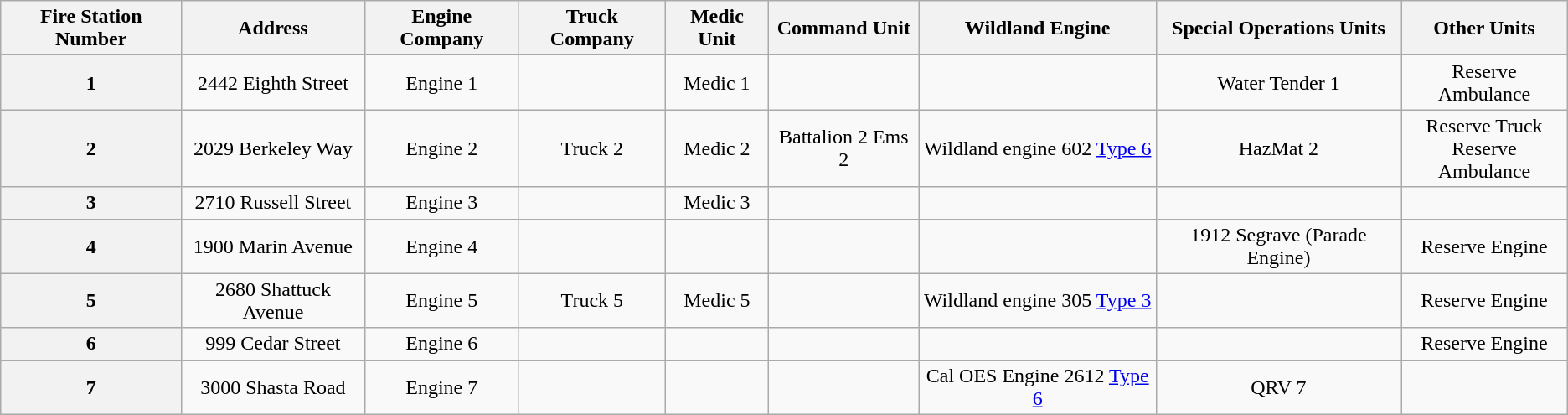<table class="wikitable" style="text-align: center;">
<tr>
<th>Fire Station Number</th>
<th>Address</th>
<th>Engine Company</th>
<th>Truck Company</th>
<th>Medic Unit</th>
<th>Command Unit</th>
<th>Wildland Engine</th>
<th>Special Operations Units</th>
<th>Other Units</th>
</tr>
<tr>
<th>1</th>
<td>2442 Eighth Street</td>
<td>Engine 1</td>
<td></td>
<td>Medic 1</td>
<td></td>
<td></td>
<td>Water Tender 1</td>
<td>Reserve Ambulance</td>
</tr>
<tr>
<th>2</th>
<td>2029 Berkeley Way</td>
<td>Engine 2</td>
<td>Truck 2</td>
<td>Medic 2</td>
<td>Battalion 2 Ems 2</td>
<td>Wildland engine 602 <a href='#'>Type 6</a></td>
<td>HazMat 2</td>
<td>Reserve Truck <br> Reserve Ambulance</td>
</tr>
<tr>
<th>3</th>
<td>2710 Russell Street</td>
<td>Engine 3</td>
<td></td>
<td>Medic 3</td>
<td></td>
<td></td>
<td></td>
<td></td>
</tr>
<tr>
<th>4</th>
<td>1900 Marin Avenue</td>
<td>Engine 4</td>
<td></td>
<td></td>
<td></td>
<td></td>
<td>1912 Segrave (Parade Engine)</td>
<td>Reserve Engine</td>
</tr>
<tr>
<th>5</th>
<td>2680 Shattuck Avenue</td>
<td>Engine 5</td>
<td>Truck 5</td>
<td>Medic 5</td>
<td></td>
<td>Wildland engine 305 <a href='#'>Type 3</a></td>
<td></td>
<td>Reserve Engine</td>
</tr>
<tr>
<th>6</th>
<td>999 Cedar Street</td>
<td>Engine 6</td>
<td></td>
<td></td>
<td></td>
<td></td>
<td></td>
<td>Reserve Engine</td>
</tr>
<tr>
<th>7</th>
<td>3000 Shasta Road</td>
<td>Engine 7</td>
<td></td>
<td></td>
<td></td>
<td>Cal OES Engine 2612 <a href='#'>Type 6</a></td>
<td>QRV 7</td>
</tr>
</table>
